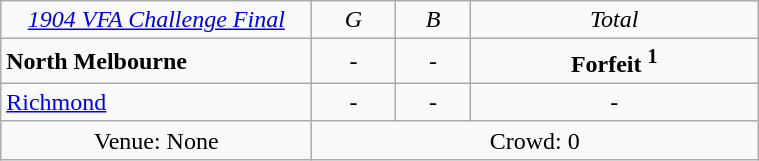<table class="wikitable" style="text-align:center; width:40%">
<tr>
<td width=200><em><a href='#'>1904 VFA Challenge Final</a></em></td>
<td><em>G</em></td>
<td><em>B</em></td>
<td><em>Total</em></td>
</tr>
<tr>
<td style="text-align:left"><strong>North Melbourne</strong></td>
<td>-</td>
<td>-</td>
<td><strong>Forfeit</strong> <sup><strong>1</strong></sup></td>
</tr>
<tr>
<td style="text-align:left"><a href='#'>Richmond</a></td>
<td>-</td>
<td>-</td>
<td>-</td>
</tr>
<tr>
<td>Venue: None</td>
<td colspan=3>Crowd: 0</td>
</tr>
</table>
